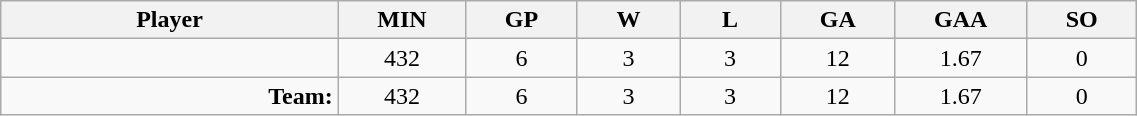<table class="wikitable sortable" width="60%">
<tr>
<th bgcolor="#DDDDFF" width="10%">Player</th>
<th width="3%" bgcolor="#DDDDFF" title="Minutes played">MIN</th>
<th width="3%" bgcolor="#DDDDFF" title="Games played in">GP</th>
<th width="3%" bgcolor="#DDDDFF" title="Wins">W</th>
<th width="3%" bgcolor="#DDDDFF"title="Losses">L</th>
<th width="3%" bgcolor="#DDDDFF" title="Goals against">GA</th>
<th width="3%" bgcolor="#DDDDFF" title="Goals against average">GAA</th>
<th width="3%" bgcolor="#DDDDFF" title="Shut-outs">SO</th>
</tr>
<tr align="center">
<td align="right"></td>
<td>432</td>
<td>6</td>
<td>3</td>
<td>3</td>
<td>12</td>
<td>1.67</td>
<td>0</td>
</tr>
<tr align="center">
<td align="right"><strong>Team:</strong></td>
<td>432</td>
<td>6</td>
<td>3</td>
<td>3</td>
<td>12</td>
<td>1.67</td>
<td>0</td>
</tr>
</table>
